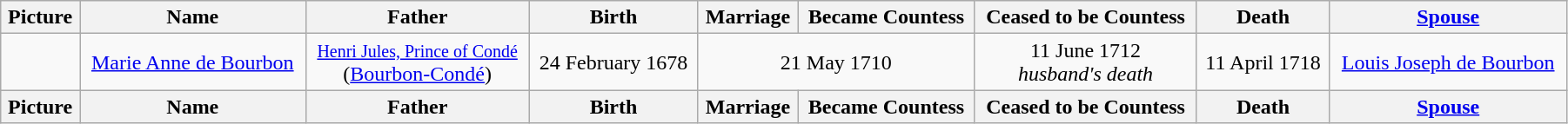<table style="width:95%;" class="wikitable">
<tr>
<th>Picture</th>
<th>Name</th>
<th>Father</th>
<th>Birth</th>
<th>Marriage</th>
<th>Became Countess</th>
<th>Ceased to be Countess</th>
<th>Death</th>
<th><a href='#'>Spouse</a></th>
</tr>
<tr>
<td style="text-align:center;"></td>
<td style="text-align:center;"><a href='#'>Marie Anne de Bourbon</a><br></td>
<td style="text-align:center;"><small><a href='#'>Henri Jules, Prince of Condé</a></small><br> (<a href='#'>Bourbon-Condé</a>)</td>
<td style="text-align:center;">24 February 1678</td>
<td style="text-align:center;" colspan="2">21 May 1710</td>
<td style="text-align:center;">11 June 1712<br><em>husband's death</em></td>
<td style="text-align:center;">11 April 1718</td>
<td style="text-align:center;"><a href='#'>Louis Joseph de Bourbon</a></td>
</tr>
<tr>
<th>Picture</th>
<th>Name</th>
<th>Father</th>
<th>Birth</th>
<th>Marriage</th>
<th>Became Countess</th>
<th>Ceased to be Countess</th>
<th>Death</th>
<th><a href='#'>Spouse</a></th>
</tr>
</table>
